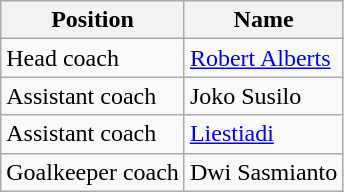<table class="wikitable">
<tr>
<th>Position</th>
<th>Name</th>
</tr>
<tr>
<td>Head coach</td>
<td> <a href='#'>Robert Alberts</a></td>
</tr>
<tr>
<td>Assistant coach</td>
<td> Joko Susilo</td>
</tr>
<tr>
<td>Assistant coach</td>
<td> <a href='#'>Liestiadi</a></td>
</tr>
<tr>
<td>Goalkeeper coach</td>
<td> Dwi Sasmianto</td>
</tr>
</table>
